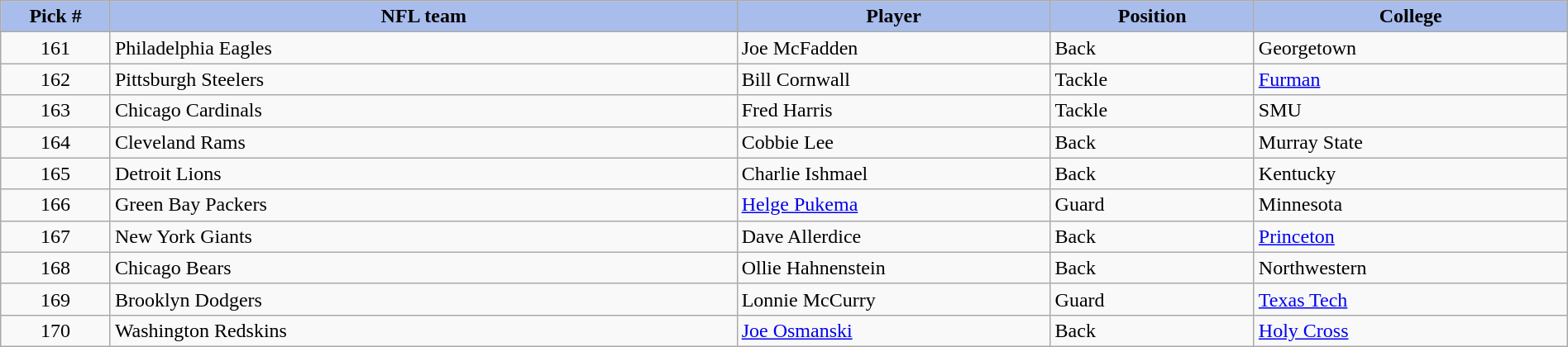<table class="wikitable sortable sortable" style="width: 100%">
<tr>
<th style="background:#A8BDEC;" width=7%>Pick #</th>
<th width=40% style="background:#A8BDEC;">NFL team</th>
<th width=20% style="background:#A8BDEC;">Player</th>
<th width=13% style="background:#A8BDEC;">Position</th>
<th style="background:#A8BDEC;">College</th>
</tr>
<tr>
<td align=center>161</td>
<td>Philadelphia Eagles</td>
<td>Joe McFadden</td>
<td>Back</td>
<td>Georgetown</td>
</tr>
<tr>
<td align=center>162</td>
<td>Pittsburgh Steelers</td>
<td>Bill Cornwall</td>
<td>Tackle</td>
<td><a href='#'>Furman</a></td>
</tr>
<tr>
<td align=center>163</td>
<td>Chicago Cardinals</td>
<td>Fred Harris</td>
<td>Tackle</td>
<td>SMU</td>
</tr>
<tr>
<td align=center>164</td>
<td>Cleveland Rams</td>
<td>Cobbie Lee</td>
<td>Back</td>
<td>Murray State</td>
</tr>
<tr>
<td align=center>165</td>
<td>Detroit Lions</td>
<td>Charlie Ishmael</td>
<td>Back</td>
<td>Kentucky</td>
</tr>
<tr>
<td align=center>166</td>
<td>Green Bay Packers</td>
<td><a href='#'>Helge Pukema</a></td>
<td>Guard</td>
<td>Minnesota</td>
</tr>
<tr>
<td align=center>167</td>
<td>New York Giants</td>
<td>Dave Allerdice</td>
<td>Back</td>
<td><a href='#'>Princeton</a></td>
</tr>
<tr>
<td align=center>168</td>
<td>Chicago Bears</td>
<td>Ollie Hahnenstein</td>
<td>Back</td>
<td>Northwestern</td>
</tr>
<tr>
<td align=center>169</td>
<td>Brooklyn Dodgers</td>
<td>Lonnie McCurry</td>
<td>Guard</td>
<td><a href='#'>Texas Tech</a></td>
</tr>
<tr>
<td align=center>170</td>
<td>Washington Redskins</td>
<td><a href='#'>Joe Osmanski</a></td>
<td>Back</td>
<td><a href='#'>Holy Cross</a></td>
</tr>
</table>
